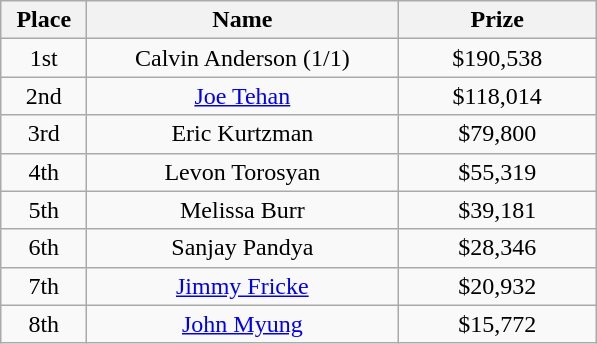<table class="wikitable">
<tr>
<th width="50">Place</th>
<th width="200">Name</th>
<th width="125">Prize</th>
</tr>
<tr>
<td align = "center">1st</td>
<td align = "center">Calvin Anderson (1/1)</td>
<td align = "center">$190,538</td>
</tr>
<tr>
<td align = "center">2nd</td>
<td align = "center"><a href='#'>Joe Tehan</a></td>
<td align = "center">$118,014</td>
</tr>
<tr>
<td align = "center">3rd</td>
<td align = "center">Eric Kurtzman</td>
<td align = "center">$79,800</td>
</tr>
<tr>
<td align = "center">4th</td>
<td align = "center">Levon Torosyan</td>
<td align = "center">$55,319</td>
</tr>
<tr>
<td align = "center">5th</td>
<td align = "center">Melissa Burr</td>
<td align = "center">$39,181</td>
</tr>
<tr>
<td align = "center">6th</td>
<td align = "center">Sanjay Pandya</td>
<td align = "center">$28,346</td>
</tr>
<tr>
<td align = "center">7th</td>
<td align = "center"><a href='#'>Jimmy Fricke</a></td>
<td align = "center">$20,932</td>
</tr>
<tr>
<td align = "center">8th</td>
<td align = "center"><a href='#'>John Myung</a></td>
<td align = "center">$15,772</td>
</tr>
</table>
